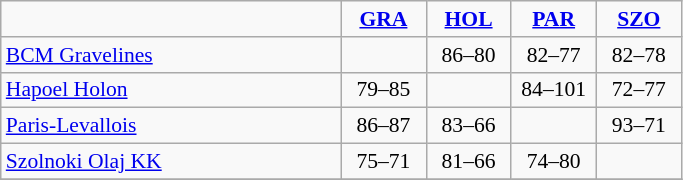<table class="wikitable" style="font-size: 90%; text-align: center">
<tr>
<td width=220></td>
<td width=50><strong><a href='#'>GRA</a></strong></td>
<td width=50><strong><a href='#'>HOL</a></strong></td>
<td width=50><strong><a href='#'>PAR</a></strong></td>
<td width=50><strong><a href='#'>SZO</a></strong></td>
</tr>
<tr>
<td align=left> <a href='#'>BCM Gravelines</a></td>
<td></td>
<td>86–80</td>
<td>82–77</td>
<td>82–78</td>
</tr>
<tr>
<td align=left> <a href='#'>Hapoel Holon</a></td>
<td>79–85</td>
<td></td>
<td>84–101</td>
<td>72–77</td>
</tr>
<tr>
<td align=left> <a href='#'>Paris-Levallois</a></td>
<td>86–87</td>
<td>83–66</td>
<td></td>
<td>93–71</td>
</tr>
<tr>
<td align=left> <a href='#'>Szolnoki Olaj KK</a></td>
<td>75–71</td>
<td>81–66</td>
<td>74–80</td>
<td></td>
</tr>
<tr>
</tr>
</table>
